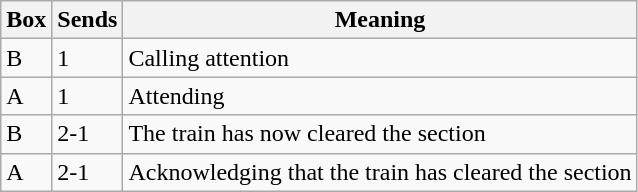<table class="wikitable">
<tr>
<th>Box</th>
<th>Sends</th>
<th>Meaning</th>
</tr>
<tr>
<td>B</td>
<td>1</td>
<td>Calling attention</td>
</tr>
<tr>
<td>A</td>
<td>1</td>
<td>Attending</td>
</tr>
<tr>
<td>B</td>
<td>2-1</td>
<td>The train has now cleared the section</td>
</tr>
<tr>
<td>A</td>
<td>2-1</td>
<td>Acknowledging that the train has cleared the section</td>
</tr>
</table>
